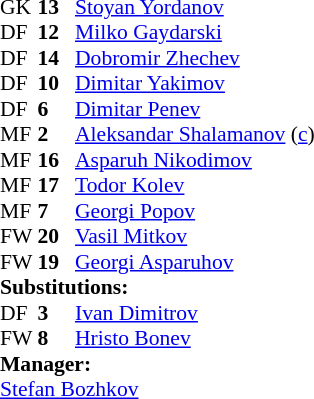<table style="font-size: 90%" cellspacing="0" cellpadding="0">
<tr>
<th width="25"></th>
<th width="25"></th>
</tr>
<tr>
<td>GK</td>
<td><strong>13</strong></td>
<td><a href='#'>Stoyan Yordanov</a></td>
</tr>
<tr>
<td>DF</td>
<td><strong>12</strong></td>
<td><a href='#'>Milko Gaydarski</a></td>
</tr>
<tr>
<td>DF</td>
<td><strong>14</strong></td>
<td><a href='#'>Dobromir Zhechev</a></td>
</tr>
<tr>
<td>DF</td>
<td><strong>10</strong></td>
<td><a href='#'>Dimitar Yakimov</a></td>
<td></td>
<td></td>
</tr>
<tr>
<td>DF</td>
<td><strong>6</strong></td>
<td><a href='#'>Dimitar Penev</a></td>
<td></td>
<td></td>
</tr>
<tr>
<td>MF</td>
<td><strong>2</strong></td>
<td><a href='#'>Aleksandar Shalamanov</a> (<a href='#'>c</a>)</td>
</tr>
<tr>
<td>MF</td>
<td><strong>16</strong></td>
<td><a href='#'>Asparuh Nikodimov</a></td>
</tr>
<tr>
<td>MF</td>
<td><strong>17</strong></td>
<td><a href='#'>Todor Kolev</a></td>
</tr>
<tr>
<td>MF</td>
<td><strong>7</strong></td>
<td><a href='#'>Georgi Popov</a></td>
</tr>
<tr>
<td>FW</td>
<td><strong>20</strong></td>
<td><a href='#'>Vasil Mitkov</a></td>
</tr>
<tr>
<td>FW</td>
<td><strong>19</strong></td>
<td><a href='#'>Georgi Asparuhov</a></td>
</tr>
<tr>
<td colspan=3><strong>Substitutions:</strong></td>
</tr>
<tr>
<td>DF</td>
<td><strong>3</strong></td>
<td><a href='#'>Ivan Dimitrov</a></td>
<td></td>
<td></td>
</tr>
<tr>
<td>FW</td>
<td><strong>8</strong></td>
<td><a href='#'>Hristo Bonev</a></td>
<td></td>
<td></td>
</tr>
<tr>
<td colspan=3><strong>Manager:</strong></td>
</tr>
<tr>
<td colspan="4"><a href='#'>Stefan Bozhkov</a></td>
</tr>
</table>
